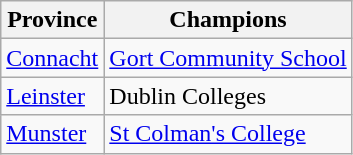<table class="wikitable">
<tr>
<th>Province</th>
<th>Champions</th>
</tr>
<tr>
<td><a href='#'>Connacht</a></td>
<td><a href='#'>Gort Community School</a></td>
</tr>
<tr>
<td><a href='#'>Leinster</a></td>
<td>Dublin Colleges</td>
</tr>
<tr>
<td><a href='#'>Munster</a></td>
<td><a href='#'>St Colman's College</a></td>
</tr>
</table>
